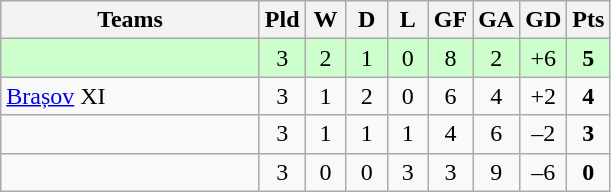<table class="wikitable" style="text-align: center;">
<tr>
<th width=165>Teams</th>
<th width=20>Pld</th>
<th width=20>W</th>
<th width=20>D</th>
<th width=20>L</th>
<th width=20>GF</th>
<th width=20>GA</th>
<th width=20>GD</th>
<th width=20>Pts</th>
</tr>
<tr align=center style="background:#ccffcc;">
<td style="text-align:left;"></td>
<td>3</td>
<td>2</td>
<td>1</td>
<td>0</td>
<td>8</td>
<td>2</td>
<td>+6</td>
<td><strong>5</strong></td>
</tr>
<tr align=center>
<td style="text-align:left;"> <a href='#'>Brașov</a> XI</td>
<td>3</td>
<td>1</td>
<td>2</td>
<td>0</td>
<td>6</td>
<td>4</td>
<td>+2</td>
<td><strong>4</strong></td>
</tr>
<tr align=center>
<td style="text-align:left;"></td>
<td>3</td>
<td>1</td>
<td>1</td>
<td>1</td>
<td>4</td>
<td>6</td>
<td>–2</td>
<td><strong>3</strong></td>
</tr>
<tr align=center>
<td style="text-align:left;"></td>
<td>3</td>
<td>0</td>
<td>0</td>
<td>3</td>
<td>3</td>
<td>9</td>
<td>–6</td>
<td><strong>0</strong></td>
</tr>
</table>
